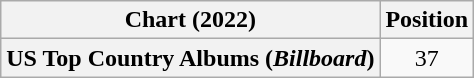<table class="wikitable plainrowheaders" style="text-align:center">
<tr>
<th scope="col">Chart (2022)</th>
<th scope="col">Position</th>
</tr>
<tr>
<th scope="row">US Top Country Albums (<em>Billboard</em>)</th>
<td>37</td>
</tr>
</table>
